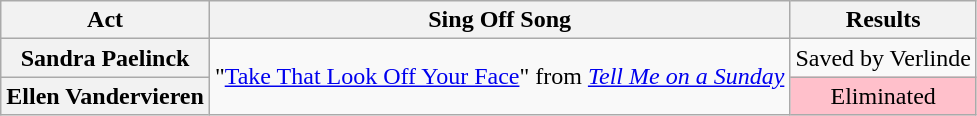<table class="wikitable plainrowheaders" style="text-align:center;">
<tr>
<th scope="col">Act</th>
<th scope="col">Sing Off Song</th>
<th scope="col">Results</th>
</tr>
<tr>
<th scope="row">Sandra Paelinck</th>
<td rowspan="2">"<a href='#'>Take That Look Off Your Face</a>" from <em><a href='#'>Tell Me on a Sunday</a></em></td>
<td>Saved by Verlinde</td>
</tr>
<tr>
<th scope="row">Ellen Vandervieren</th>
<td style="background:pink;">Eliminated</td>
</tr>
</table>
